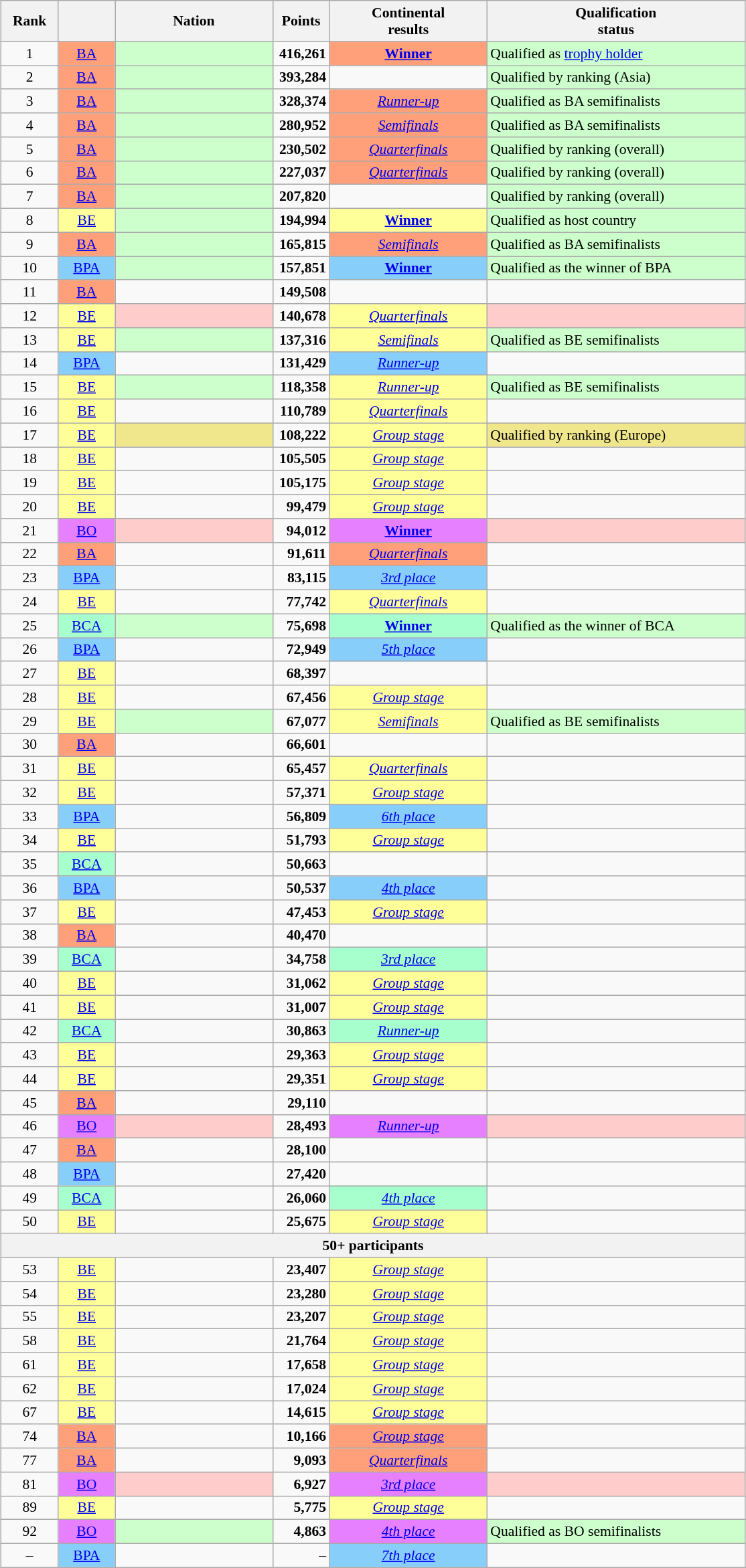<table class="sortable wikitable" style="font-size:90%; text-align:center; margin:0.5em auto;">
<tr>
<th width="50">Rank</th>
<th width="50"></th>
<th width="150">Nation</th>
<th width="50">Points</th>
<th width="150">Continental<br>results</th>
<th width="250">Qualification<br>status</th>
</tr>
<tr>
<td>1</td>
<td bgcolor="#FFA07A"><a href='#'>BA</a></td>
<td align="left" bgcolor="#ccffcc"></td>
<td align="right"><strong>416,261</strong></td>
<td bgcolor="#FFA07A"><strong><a href='#'>Winner</a></strong></td>
<td align="left" bgcolor="#ccffcc">Qualified as <a href='#'>trophy holder</a></td>
</tr>
<tr>
<td>2</td>
<td bgcolor="#FFA07A"><a href='#'>BA</a></td>
<td align="left" bgcolor="#ccffcc"></td>
<td align="right"><strong>393,284</strong></td>
<td></td>
<td align="left" bgcolor="#ccffcc">Qualified by ranking (Asia)</td>
</tr>
<tr>
<td>3</td>
<td bgcolor="#FFA07A"><a href='#'>BA</a></td>
<td align="left" bgcolor="#ccffcc"></td>
<td align="right"><strong>328,374</strong></td>
<td bgcolor="#FFA07A"><em><a href='#'>Runner-up</a></em></td>
<td align="left" bgcolor="#ccffcc">Qualified as BA semifinalists</td>
</tr>
<tr>
<td>4</td>
<td bgcolor="#FFA07A"><a href='#'>BA</a></td>
<td align="left" bgcolor="#ccffcc"></td>
<td align="right"><strong>280,952</strong></td>
<td bgcolor="#FFA07A"><em><a href='#'>Semifinals</a></em></td>
<td align="left" bgcolor="#ccffcc">Qualified as BA semifinalists</td>
</tr>
<tr>
<td>5</td>
<td bgcolor="#FFA07A"><a href='#'>BA</a></td>
<td align="left" bgcolor="#ccffcc"></td>
<td align="right"><strong>230,502</strong></td>
<td bgcolor="#FFA07A"><em><a href='#'>Quarterfinals</a></em></td>
<td align="left" bgcolor="#ccffcc">Qualified by ranking (overall)</td>
</tr>
<tr>
<td>6</td>
<td bgcolor="#FFA07A"><a href='#'>BA</a></td>
<td align="left" bgcolor="#ccffcc"></td>
<td align="right"><strong>227,037</strong></td>
<td bgcolor="#FFA07A"><em><a href='#'>Quarterfinals</a></em></td>
<td align="left" bgcolor="#ccffcc">Qualified by ranking (overall)</td>
</tr>
<tr>
<td>7</td>
<td bgcolor="#FFA07A"><a href='#'>BA</a></td>
<td align="left" bgcolor="#ccffcc"></td>
<td align="right"><strong>207,820</strong></td>
<td></td>
<td align="left" bgcolor="#ccffcc">Qualified by ranking (overall)</td>
</tr>
<tr>
<td>8</td>
<td bgcolor="#FFFF99"><a href='#'>BE</a></td>
<td align="left" bgcolor="#ccffcc"></td>
<td align="right"><strong>194,994</strong></td>
<td bgcolor="#FFFF99"><strong><a href='#'>Winner</a></strong></td>
<td align="left" bgcolor="#ccffcc">Qualified as host country</td>
</tr>
<tr>
<td>9</td>
<td bgcolor="#FFA07A"><a href='#'>BA</a></td>
<td align="left" bgcolor="#ccffcc"></td>
<td align="right"><strong>165,815</strong></td>
<td bgcolor="#FFA07A"><em><a href='#'>Semifinals</a></em></td>
<td align="left" bgcolor="#ccffcc">Qualified as BA semifinalists</td>
</tr>
<tr>
<td>10</td>
<td bgcolor="#87CEFA"><a href='#'>BPA</a></td>
<td align="left" bgcolor="#ccffcc"></td>
<td align="right"><strong>157,851</strong></td>
<td bgcolor="#87CEFA"><strong><a href='#'>Winner</a></strong></td>
<td align="left" bgcolor="#ccffcc">Qualified as the winner of BPA</td>
</tr>
<tr>
<td>11</td>
<td bgcolor="#FFA07A"><a href='#'>BA</a></td>
<td align="left"></td>
<td align="right"><strong>149,508</strong></td>
<td></td>
<td align="left"></td>
</tr>
<tr>
<td>12</td>
<td bgcolor="#FFFF99"><a href='#'>BE</a></td>
<td align="left" bgcolor="#ffcccc"></td>
<td align="right"><strong>140,678</strong></td>
<td bgcolor="#FFFF99"><em><a href='#'>Quarterfinals</a></em></td>
<td align="left" bgcolor="#ffcccc"></td>
</tr>
<tr>
<td>13</td>
<td bgcolor="#FFFF99"><a href='#'>BE</a></td>
<td align="left" bgcolor="#ccffcc"></td>
<td align="right"><strong>137,316</strong></td>
<td bgcolor="#FFFF99"><em><a href='#'>Semifinals</a></em></td>
<td align="left" bgcolor="#ccffcc">Qualified as BE semifinalists</td>
</tr>
<tr>
<td>14</td>
<td bgcolor="#87CEFA"><a href='#'>BPA</a></td>
<td align="left"></td>
<td align="right"><strong>131,429</strong></td>
<td bgcolor="#87CEFA"><em><a href='#'>Runner-up</a></em></td>
<td align="left"></td>
</tr>
<tr>
<td>15</td>
<td bgcolor="#FFFF99"><a href='#'>BE</a></td>
<td align="left" bgcolor="#ccffcc"></td>
<td align="right"><strong>118,358</strong></td>
<td bgcolor="#FFFF99"><em><a href='#'>Runner-up</a></em></td>
<td align="left" bgcolor="#ccffcc">Qualified as BE semifinalists</td>
</tr>
<tr>
<td>16</td>
<td bgcolor="#FFFF99"><a href='#'>BE</a></td>
<td align="left"></td>
<td align="right"><strong>110,789</strong></td>
<td bgcolor="#FFFF99"><em><a href='#'>Quarterfinals</a></em></td>
<td align="left"></td>
</tr>
<tr>
<td>17</td>
<td bgcolor="#FFFF99"><a href='#'>BE</a></td>
<td align="left" bgcolor="#f0e68c"></td>
<td align="right"><strong>108,222</strong></td>
<td bgcolor="#FFFF99"><em><a href='#'>Group stage</a></em></td>
<td align="left" bgcolor="#f0e68c">Qualified by ranking (Europe)</td>
</tr>
<tr>
<td>18</td>
<td bgcolor="#FFFF99"><a href='#'>BE</a></td>
<td align="left"></td>
<td align="right"><strong>105,505</strong></td>
<td bgcolor="#FFFF99"><em><a href='#'>Group stage</a></em></td>
<td align="left"></td>
</tr>
<tr>
<td>19</td>
<td bgcolor="#FFFF99"><a href='#'>BE</a></td>
<td align="left"></td>
<td align="right"><strong>105,175</strong></td>
<td bgcolor="#FFFF99"><em><a href='#'>Group stage</a></em></td>
<td align="left"></td>
</tr>
<tr>
<td>20</td>
<td bgcolor="#FFFF99"><a href='#'>BE</a></td>
<td align="left"></td>
<td align="right"><strong>99,479</strong></td>
<td bgcolor="#FFFF99"><em><a href='#'>Group stage</a></em></td>
<td align="left"></td>
</tr>
<tr>
<td>21</td>
<td bgcolor="#E680FF"><a href='#'>BO</a></td>
<td align="left" bgcolor="#ffcccc"></td>
<td align="right"><strong>94,012</strong></td>
<td bgcolor="#E680FF"><strong><a href='#'>Winner</a></strong></td>
<td align="left" bgcolor="#ffcccc"></td>
</tr>
<tr>
<td>22</td>
<td bgcolor="#FFA07A"><a href='#'>BA</a></td>
<td align="left"></td>
<td align="right"><strong>91,611</strong></td>
<td bgcolor="#FFA07A"><em><a href='#'>Quarterfinals</a></em></td>
<td align="left"></td>
</tr>
<tr>
<td>23</td>
<td bgcolor="#87CEFA"><a href='#'>BPA</a></td>
<td align="left"></td>
<td align="right"><strong>83,115</strong></td>
<td bgcolor="#87CEFA"><em><a href='#'>3rd place</a></em></td>
<td align="left"></td>
</tr>
<tr>
<td>24</td>
<td bgcolor="#FFFF99"><a href='#'>BE</a></td>
<td align="left"></td>
<td align="right"><strong>77,742</strong></td>
<td bgcolor="#FFFF99"><em><a href='#'>Quarterfinals</a></em></td>
<td align="left"></td>
</tr>
<tr>
<td>25</td>
<td bgcolor="#A6FFCC"><a href='#'>BCA</a></td>
<td align="left" bgcolor="#ccffcc"></td>
<td align="right"><strong>75,698</strong></td>
<td bgcolor="#A6FFCC"><strong><a href='#'>Winner</a></strong></td>
<td align="left" bgcolor="#ccffcc">Qualified as the winner of BCA</td>
</tr>
<tr>
<td>26</td>
<td bgcolor="#87CEFA"><a href='#'>BPA</a></td>
<td align="left"></td>
<td align="right"><strong>72,949</strong></td>
<td bgcolor="#87CEFA"><em><a href='#'>5th place</a></em></td>
<td align="left"></td>
</tr>
<tr>
<td>27</td>
<td bgcolor="#FFFF99"><a href='#'>BE</a></td>
<td align="left"></td>
<td align="right"><strong>68,397</strong></td>
<td></td>
<td align="left"></td>
</tr>
<tr>
<td>28</td>
<td bgcolor="#FFFF99"><a href='#'>BE</a></td>
<td align="left"></td>
<td align="right"><strong>67,456</strong></td>
<td bgcolor="#FFFF99"><em><a href='#'>Group stage</a></em></td>
<td align="left"></td>
</tr>
<tr>
<td>29</td>
<td bgcolor="#FFFF99"><a href='#'>BE</a></td>
<td align="left" bgcolor="#ccffcc"></td>
<td align="right"><strong>67,077</strong></td>
<td bgcolor="#FFFF99"><em><a href='#'>Semifinals</a></em></td>
<td align="left" bgcolor="#ccffcc">Qualified as BE semifinalists</td>
</tr>
<tr>
<td>30</td>
<td bgcolor="#FFA07A"><a href='#'>BA</a></td>
<td align="left"></td>
<td align="right"><strong>66,601</strong></td>
<td></td>
<td align="left"></td>
</tr>
<tr>
<td>31</td>
<td bgcolor="#FFFF99"><a href='#'>BE</a></td>
<td align="left"></td>
<td align="right"><strong>65,457</strong></td>
<td bgcolor="#FFFF99"><em><a href='#'>Quarterfinals</a></em></td>
<td align="left"></td>
</tr>
<tr>
<td>32</td>
<td bgcolor="#FFFF99"><a href='#'>BE</a></td>
<td align="left"></td>
<td align="right"><strong>57,371</strong></td>
<td bgcolor="#FFFF99"><em><a href='#'>Group stage</a></em></td>
<td align="left"></td>
</tr>
<tr>
<td>33</td>
<td bgcolor="#87CEFA"><a href='#'>BPA</a></td>
<td align="left"></td>
<td align="right"><strong>56,809</strong></td>
<td bgcolor="#87CEFA"><em><a href='#'>6th place</a></em></td>
<td align="left"></td>
</tr>
<tr>
<td>34</td>
<td bgcolor="#FFFF99"><a href='#'>BE</a></td>
<td align="left"></td>
<td align="right"><strong>51,793</strong></td>
<td bgcolor="#FFFF99"><em><a href='#'>Group stage</a></em></td>
<td align="left"></td>
</tr>
<tr>
<td>35</td>
<td bgcolor="#A6FFCC"><a href='#'>BCA</a></td>
<td align="left"></td>
<td align="right"><strong>50,663</strong></td>
<td></td>
<td align="left"></td>
</tr>
<tr>
<td>36</td>
<td bgcolor="#87CEFA"><a href='#'>BPA</a></td>
<td align="left"></td>
<td align="right"><strong>50,537</strong></td>
<td bgcolor="#87CEFA"><em><a href='#'>4th place</a></em></td>
<td align="left"></td>
</tr>
<tr>
<td>37</td>
<td bgcolor="#FFFF99"><a href='#'>BE</a></td>
<td align="left"></td>
<td align="right"><strong>47,453</strong></td>
<td bgcolor="#FFFF99"><em><a href='#'>Group stage</a></em></td>
<td align="left"></td>
</tr>
<tr>
<td>38</td>
<td bgcolor="#FFA07A"><a href='#'>BA</a></td>
<td align="left"></td>
<td align="right"><strong>40,470</strong></td>
<td></td>
<td align="left"></td>
</tr>
<tr>
<td>39</td>
<td bgcolor="#A6FFCC"><a href='#'>BCA</a></td>
<td align="left"></td>
<td align="right"><strong>34,758</strong></td>
<td bgcolor="#A6FFCC"><em><a href='#'>3rd place</a></em></td>
<td align="left"></td>
</tr>
<tr>
<td>40</td>
<td bgcolor="#FFFF99"><a href='#'>BE</a></td>
<td align="left"></td>
<td align="right"><strong>31,062</strong></td>
<td bgcolor="#FFFF99"><em><a href='#'>Group stage</a></em></td>
<td align="left"></td>
</tr>
<tr>
<td>41</td>
<td bgcolor="#FFFF99"><a href='#'>BE</a></td>
<td align="left"></td>
<td align="right"><strong>31,007</strong></td>
<td bgcolor="#FFFF99"><em><a href='#'>Group stage</a></em></td>
<td align="left"></td>
</tr>
<tr>
<td>42</td>
<td bgcolor="#A6FFCC"><a href='#'>BCA</a></td>
<td align="left"></td>
<td align="right"><strong>30,863</strong></td>
<td bgcolor="#A6FFCC"><em><a href='#'>Runner-up</a></em></td>
<td align="left"></td>
</tr>
<tr>
<td>43</td>
<td bgcolor="#FFFF99"><a href='#'>BE</a></td>
<td align="left"></td>
<td align="right"><strong>29,363</strong></td>
<td bgcolor="#FFFF99"><em><a href='#'>Group stage</a></em></td>
<td align="left"></td>
</tr>
<tr>
<td>44</td>
<td bgcolor="#FFFF99"><a href='#'>BE</a></td>
<td align="left"></td>
<td align="right"><strong>29,351</strong></td>
<td bgcolor="#FFFF99"><em><a href='#'>Group stage</a></em></td>
<td align="left"></td>
</tr>
<tr>
<td>45</td>
<td bgcolor="#FFA07A"><a href='#'>BA</a></td>
<td align="left"></td>
<td align="right"><strong>29,110</strong></td>
<td></td>
<td align="left"></td>
</tr>
<tr>
<td>46</td>
<td bgcolor="#E680FF"><a href='#'>BO</a></td>
<td align="left" bgcolor="#ffcccc"></td>
<td align="right"><strong>28,493</strong></td>
<td bgcolor="#E680FF"><em><a href='#'>Runner-up</a></em></td>
<td align="left" bgcolor="#ffcccc"></td>
</tr>
<tr>
<td>47</td>
<td bgcolor="#FFA07A"><a href='#'>BA</a></td>
<td align="left"></td>
<td align="right"><strong>28,100</strong></td>
<td></td>
<td align="left"></td>
</tr>
<tr>
<td>48</td>
<td bgcolor="#87CEFA"><a href='#'>BPA</a></td>
<td align="left"></td>
<td align="right"><strong>27,420</strong></td>
<td></td>
<td align="left"></td>
</tr>
<tr>
<td>49</td>
<td bgcolor="#A6FFCC"><a href='#'>BCA</a></td>
<td align="left"></td>
<td align="right"><strong>26,060</strong></td>
<td bgcolor="#A6FFCC"><em><a href='#'>4th place</a></em></td>
<td align="left"></td>
</tr>
<tr>
<td>50</td>
<td bgcolor="#FFFF99"><a href='#'>BE</a></td>
<td align="left"></td>
<td align="right"><strong>25,675</strong></td>
<td bgcolor="#FFFF99"><em><a href='#'>Group stage</a></em></td>
<td align="left"></td>
</tr>
<tr>
<th colspan="6">50+ participants</th>
</tr>
<tr>
<td>53</td>
<td bgcolor="#FFFF99"><a href='#'>BE</a></td>
<td align="left"></td>
<td align="right"><strong>23,407</strong></td>
<td bgcolor="#FFFF99"><em><a href='#'>Group stage</a></em></td>
<td align="left"></td>
</tr>
<tr>
<td>54</td>
<td bgcolor="#FFFF99"><a href='#'>BE</a></td>
<td align="left"></td>
<td align="right"><strong>23,280</strong></td>
<td bgcolor="#FFFF99"><em><a href='#'>Group stage</a></em></td>
<td align="left"></td>
</tr>
<tr>
<td>55</td>
<td bgcolor="#FFFF99"><a href='#'>BE</a></td>
<td align="left"></td>
<td align="right"><strong>23,207</strong></td>
<td bgcolor="#FFFF99"><em><a href='#'>Group stage</a></em></td>
<td align="left"></td>
</tr>
<tr>
<td>58</td>
<td bgcolor="#FFFF99"><a href='#'>BE</a></td>
<td align="left"></td>
<td align="right"><strong>21,764</strong></td>
<td bgcolor="#FFFF99"><em><a href='#'>Group stage</a></em></td>
<td align="left"></td>
</tr>
<tr>
<td>61</td>
<td bgcolor="#FFFF99"><a href='#'>BE</a></td>
<td align="left"></td>
<td align="right"><strong>17,658</strong></td>
<td bgcolor="#FFFF99"><em><a href='#'>Group stage</a></em></td>
<td align="left"></td>
</tr>
<tr>
<td>62</td>
<td bgcolor="#FFFF99"><a href='#'>BE</a></td>
<td align="left"></td>
<td align="right"><strong>17,024</strong></td>
<td bgcolor="#FFFF99"><em><a href='#'>Group stage</a></em></td>
<td align="left"></td>
</tr>
<tr>
<td>67</td>
<td bgcolor="#FFFF99"><a href='#'>BE</a></td>
<td align="left"></td>
<td align="right"><strong>14,615</strong></td>
<td bgcolor="#FFFF99"><em><a href='#'>Group stage</a></em></td>
<td align="left"></td>
</tr>
<tr>
<td>74</td>
<td bgcolor="#FFA07A"><a href='#'>BA</a></td>
<td align="left"></td>
<td align="right"><strong>10,166</strong></td>
<td bgcolor="#FFA07A"><em><a href='#'>Group stage</a></em></td>
<td align="left"></td>
</tr>
<tr>
<td>77</td>
<td bgcolor="#FFA07A"><a href='#'>BA</a></td>
<td align="left"></td>
<td align="right"><strong>9,093</strong></td>
<td bgcolor="#FFA07A"><em><a href='#'>Quarterfinals</a></em></td>
<td align="left"></td>
</tr>
<tr>
<td>81</td>
<td bgcolor="#E680FF"><a href='#'>BO</a></td>
<td align="left" bgcolor="#ffcccc"></td>
<td align="right"><strong>6,927</strong></td>
<td bgcolor="#E680FF"><em><a href='#'>3rd place</a></em></td>
<td align="left" bgcolor="#ffcccc"></td>
</tr>
<tr>
<td>89</td>
<td bgcolor="#FFFF99"><a href='#'>BE</a></td>
<td align="left"></td>
<td align="right"><strong>5,775</strong></td>
<td bgcolor="#FFFF99"><em><a href='#'>Group stage</a></em></td>
<td align="left"></td>
</tr>
<tr>
<td>92</td>
<td bgcolor="#E680FF"><a href='#'>BO</a></td>
<td align="left" bgcolor="#ccffcc"></td>
<td align="right"><strong>4,863</strong></td>
<td bgcolor="#E680FF"><em><a href='#'>4th place</a></em></td>
<td align="left" bgcolor="#ccffcc">Qualified as BO semifinalists</td>
</tr>
<tr>
<td>–</td>
<td bgcolor="#87CEFA"><a href='#'>BPA</a></td>
<td align="left"></td>
<td align="right">–</td>
<td bgcolor="#87CEFA"><em><a href='#'>7th place</a></em></td>
<td align="left"></td>
</tr>
</table>
